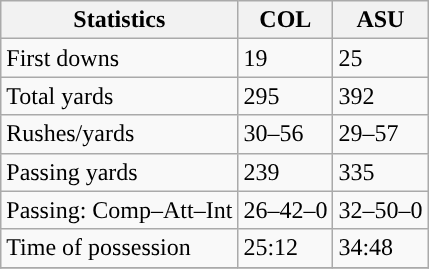<table class="wikitable" style="float: left;">
<tr>
<th>Statistics</th>
<th>COL</th>
<th>ASU</th>
</tr>
<tr>
<td>First downs</td>
<td>19</td>
<td>25</td>
</tr>
<tr>
<td>Total yards</td>
<td>295</td>
<td>392</td>
</tr>
<tr>
<td>Rushes/yards</td>
<td>30–56</td>
<td>29–57</td>
</tr>
<tr>
<td>Passing yards</td>
<td>239</td>
<td>335</td>
</tr>
<tr>
<td>Passing: Comp–Att–Int</td>
<td>26–42–0</td>
<td>32–50–0</td>
</tr>
<tr>
<td>Time of possession</td>
<td>25:12</td>
<td>34:48</td>
</tr>
<tr>
</tr>
</table>
